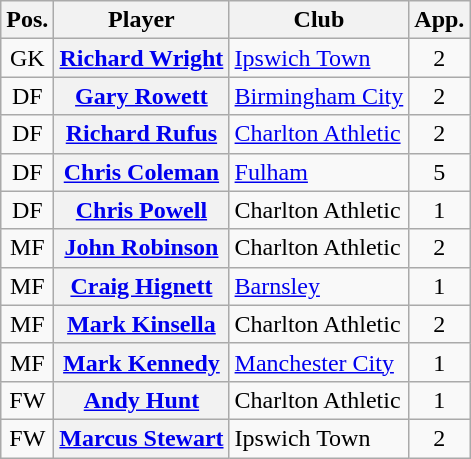<table class="wikitable plainrowheaders" style="text-align: left">
<tr>
<th scope=col>Pos.</th>
<th scope=col>Player</th>
<th scope=col>Club</th>
<th scope=col>App.</th>
</tr>
<tr>
<td style=text-align:center>GK</td>
<th scope=row><a href='#'>Richard Wright</a> </th>
<td><a href='#'>Ipswich Town</a></td>
<td style=text-align:center>2</td>
</tr>
<tr>
<td style=text-align:center>DF</td>
<th scope=row><a href='#'>Gary Rowett</a> </th>
<td><a href='#'>Birmingham City</a></td>
<td style=text-align:center>2</td>
</tr>
<tr>
<td style=text-align:center>DF</td>
<th scope=row><a href='#'>Richard Rufus</a> </th>
<td><a href='#'>Charlton Athletic</a></td>
<td style=text-align:center>2</td>
</tr>
<tr>
<td style=text-align:center>DF</td>
<th scope=row><a href='#'>Chris Coleman</a></th>
<td><a href='#'>Fulham</a></td>
<td style=text-align:center>5</td>
</tr>
<tr>
<td style=text-align:center>DF</td>
<th scope=row><a href='#'>Chris Powell</a></th>
<td>Charlton Athletic</td>
<td style=text-align:center>1</td>
</tr>
<tr>
<td style=text-align:center>MF</td>
<th scope=row><a href='#'>John Robinson</a> </th>
<td>Charlton Athletic</td>
<td style=text-align:center>2</td>
</tr>
<tr>
<td style=text-align:center>MF</td>
<th scope=row><a href='#'>Craig Hignett</a></th>
<td><a href='#'>Barnsley</a></td>
<td style=text-align:center>1</td>
</tr>
<tr>
<td style=text-align:center>MF</td>
<th scope=row><a href='#'>Mark Kinsella</a></th>
<td>Charlton Athletic</td>
<td style=text-align:center>2</td>
</tr>
<tr>
<td style=text-align:center>MF</td>
<th scope=row><a href='#'>Mark Kennedy</a></th>
<td><a href='#'>Manchester City</a></td>
<td style=text-align:center>1</td>
</tr>
<tr>
<td style=text-align:center>FW</td>
<th scope=row><a href='#'>Andy Hunt</a></th>
<td>Charlton Athletic</td>
<td style=text-align:center>1</td>
</tr>
<tr>
<td style=text-align:center>FW</td>
<th scope=row><a href='#'>Marcus Stewart</a></th>
<td>Ipswich Town</td>
<td style=text-align:center>2</td>
</tr>
</table>
